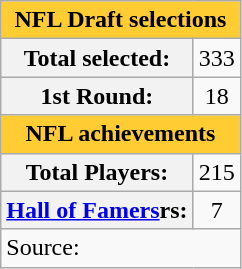<table class="wikitable">
<tr>
<th colspan="2"  style="background:#fc3; text-align:center;"><span>NFL Draft selections</span></th>
</tr>
<tr>
<th>Total selected:</th>
<td align=center>333</td>
</tr>
<tr>
<th>1st Round:</th>
<td align=center>18</td>
</tr>
<tr>
<th colspan="2"  style="background:#fc3; text-align:center;"><span>NFL achievements</span></th>
</tr>
<tr>
<th>Total Players:</th>
<td align=center>215</td>
</tr>
<tr>
<th><a href='#'>Hall of Famers</a>rs:</th>
<td align=center>7</td>
</tr>
<tr>
<td colspan=2>Source:</td>
</tr>
</table>
